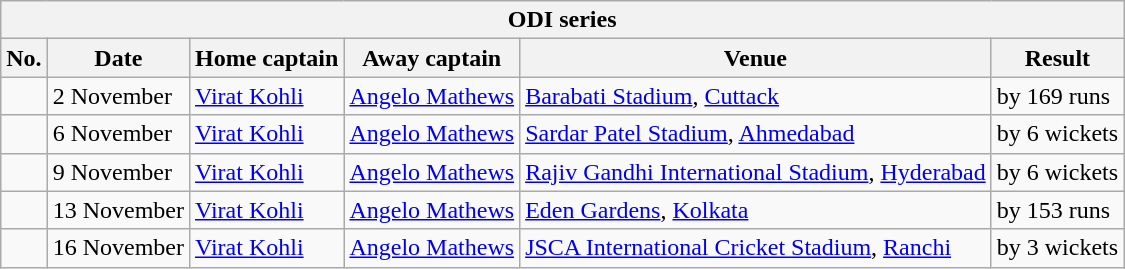<table class="wikitable">
<tr>
<th colspan="6">ODI series</th>
</tr>
<tr>
<th>No.</th>
<th>Date</th>
<th>Home captain</th>
<th>Away captain</th>
<th>Venue</th>
<th>Result</th>
</tr>
<tr>
<td></td>
<td>2 November</td>
<td><a href='#'>Virat Kohli</a></td>
<td><a href='#'>Angelo Mathews</a></td>
<td><a href='#'>Barabati Stadium</a>, <a href='#'>Cuttack</a></td>
<td> by 169 runs</td>
</tr>
<tr>
<td></td>
<td>6 November</td>
<td><a href='#'>Virat Kohli</a></td>
<td><a href='#'>Angelo Mathews</a></td>
<td><a href='#'>Sardar Patel Stadium</a>, <a href='#'>Ahmedabad</a></td>
<td> by 6 wickets</td>
</tr>
<tr>
<td></td>
<td>9 November</td>
<td><a href='#'>Virat Kohli</a></td>
<td><a href='#'>Angelo Mathews</a></td>
<td><a href='#'>Rajiv Gandhi International Stadium</a>, <a href='#'>Hyderabad</a></td>
<td> by 6 wickets</td>
</tr>
<tr>
<td></td>
<td>13 November</td>
<td><a href='#'>Virat Kohli</a></td>
<td><a href='#'>Angelo Mathews</a></td>
<td><a href='#'>Eden Gardens</a>, <a href='#'>Kolkata</a></td>
<td> by 153 runs</td>
</tr>
<tr>
<td></td>
<td>16 November</td>
<td><a href='#'>Virat Kohli</a></td>
<td><a href='#'>Angelo Mathews</a></td>
<td><a href='#'>JSCA International Cricket Stadium</a>, <a href='#'>Ranchi</a></td>
<td> by 3 wickets</td>
</tr>
</table>
